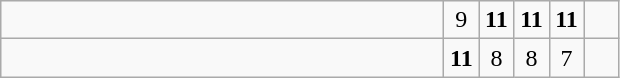<table class="wikitable">
<tr>
<td style="width:18em"></td>
<td align=center style="width:1em">9</td>
<td align=center style="width:1em"><strong>11</strong></td>
<td align=center style="width:1em"><strong>11</strong></td>
<td align=center style="width:1em"><strong>11</strong></td>
<td align=center style="width:1em"></td>
</tr>
<tr>
<td style="width:18em"></td>
<td align=center style="width:1em"><strong>11</strong></td>
<td align=center style="width:1em">8</td>
<td align=center style="width:1em">8</td>
<td align=center style="width:1em">7</td>
<td align=center style="width:1em"></td>
</tr>
</table>
